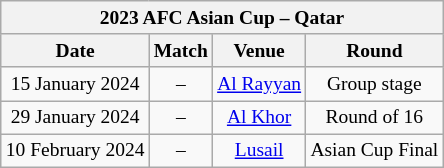<table class="wikitable" style="margin:1em auto 1em auto; text-align:center; font-size:small;">
<tr>
<th colspan="4">2023 AFC Asian Cup – Qatar</th>
</tr>
<tr>
<th>Date</th>
<th>Match</th>
<th>Venue</th>
<th>Round</th>
</tr>
<tr>
<td>15 January 2024</td>
<td> – </td>
<td><a href='#'>Al Rayyan</a></td>
<td>Group stage</td>
</tr>
<tr>
<td>29 January 2024</td>
<td> – </td>
<td><a href='#'>Al Khor</a></td>
<td>Round of 16</td>
</tr>
<tr>
<td>10 February 2024</td>
<td> – </td>
<td><a href='#'>Lusail</a></td>
<td>Asian Cup Final</td>
</tr>
</table>
